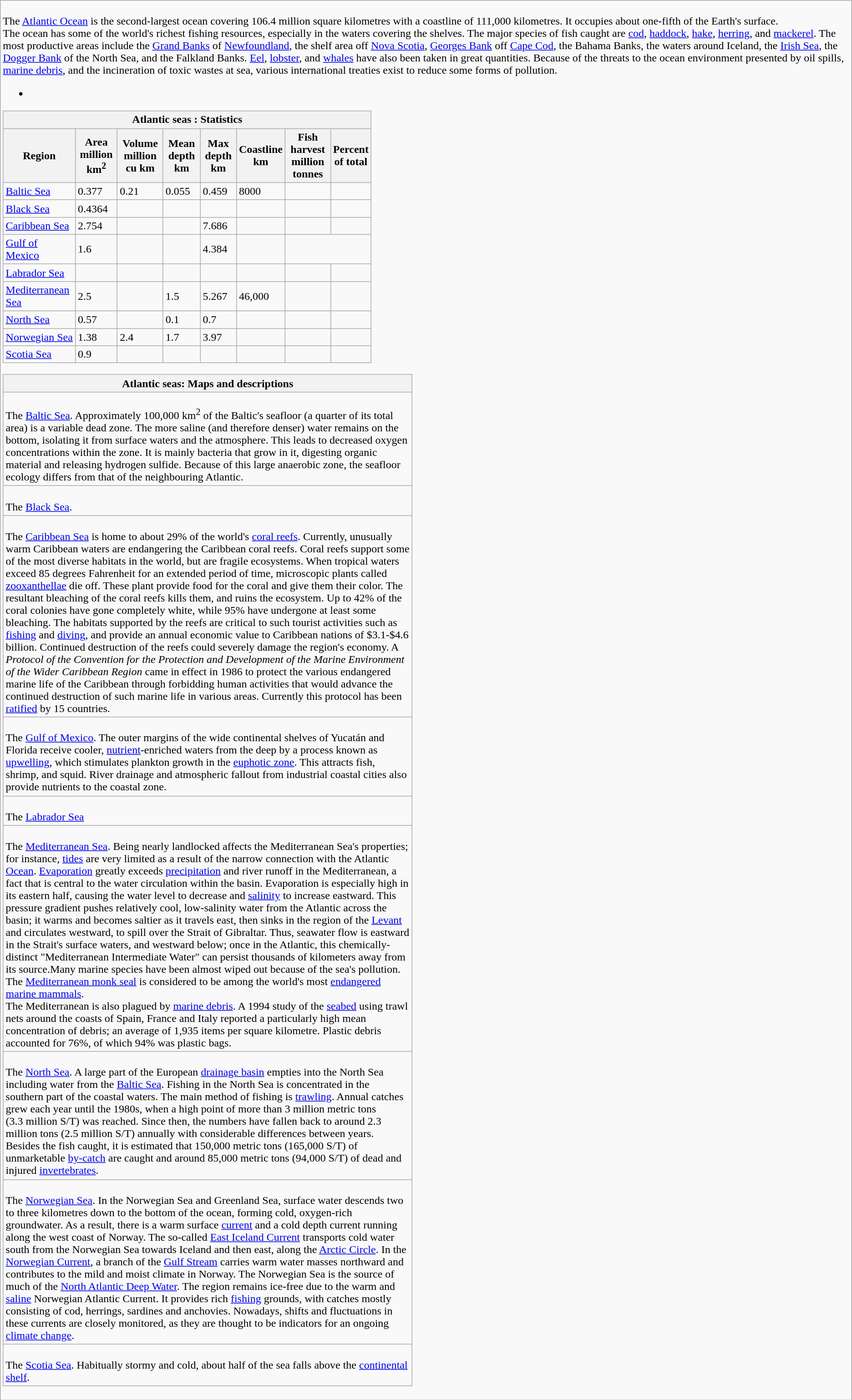<table class="wikitable">
<tr>
<td><br>The <a href='#'>Atlantic Ocean</a> is the second-largest ocean covering 106.4 million square kilometres with a coastline of 111,000 kilometres. It occupies about one-fifth of the Earth's surface.<br>The ocean has some of the world's richest fishing resources, especially in the waters covering the shelves. The major species of fish caught are <a href='#'>cod</a>, <a href='#'>haddock</a>, <a href='#'>hake</a>, <a href='#'>herring</a>, and <a href='#'>mackerel</a>. The most productive areas include the <a href='#'>Grand Banks</a> of <a href='#'>Newfoundland</a>, the shelf area off <a href='#'>Nova Scotia</a>, <a href='#'>Georges Bank</a> off <a href='#'>Cape Cod</a>, the Bahama Banks, the waters around Iceland, the <a href='#'>Irish Sea</a>, the <a href='#'>Dogger Bank</a> of the North Sea, and the Falkland Banks. <a href='#'>Eel</a>, <a href='#'>lobster</a>, and <a href='#'>whales</a> have also been taken in great quantities. Because of the threats to the ocean environment presented by oil spills, <a href='#'>marine debris</a>, and the incineration of toxic wastes at sea, various international treaties exist to reduce some forms of pollution.<ul><li></li></ul><table class="wikitable collapsible collapsed" style="text-align: left; width:540px;">
<tr>
<th colspan=8 align="center"><strong>Atlantic seas : Statistics</strong></th>
</tr>
<tr>
<th>Region</th>
<th>Area<br>million km<sup>2</sup></th>
<th>Volume<br>million cu km</th>
<th>Mean depth<br>km</th>
<th>Max depth<br>km</th>
<th>Coastline<br>km</th>
<th>Fish harvest<br>million tonnes</th>
<th>Percent<br>of total</th>
</tr>
<tr>
<td><a href='#'>Baltic Sea</a></td>
<td>0.377</td>
<td>0.21</td>
<td>0.055</td>
<td>0.459</td>
<td>8000</td>
<td></td>
<td></td>
</tr>
<tr>
<td><a href='#'>Black Sea</a></td>
<td>0.4364</td>
<td></td>
<td></td>
<td></td>
<td></td>
<td></td>
<td></td>
</tr>
<tr>
<td><a href='#'>Caribbean Sea</a></td>
<td>2.754</td>
<td></td>
<td></td>
<td>7.686</td>
<td></td>
<td></td>
<td></td>
</tr>
<tr>
<td><a href='#'>Gulf of Mexico</a></td>
<td>1.6</td>
<td></td>
<td></td>
<td>4.384</td>
<td></td>
</tr>
<tr>
<td><a href='#'>Labrador Sea</a></td>
<td></td>
<td></td>
<td></td>
<td></td>
<td></td>
<td></td>
<td></td>
</tr>
<tr>
<td><a href='#'>Mediterranean Sea</a></td>
<td>2.5</td>
<td></td>
<td>1.5</td>
<td>5.267</td>
<td>46,000</td>
<td></td>
<td></td>
</tr>
<tr>
<td><a href='#'>North Sea</a></td>
<td>0.57</td>
<td></td>
<td>0.1</td>
<td>0.7</td>
<td></td>
<td></td>
<td></td>
</tr>
<tr>
<td><a href='#'>Norwegian Sea</a></td>
<td>1.38</td>
<td>2.4</td>
<td>1.7</td>
<td>3.97</td>
<td></td>
<td></td>
<td></td>
</tr>
<tr>
<td><a href='#'>Scotia Sea</a></td>
<td>0.9</td>
<td></td>
<td></td>
<td></td>
<td></td>
<td></td>
</tr>
</table>
<table class="wikitable collapsible collapsed" style="text-align: left; width:600px;">
<tr>
<th>Atlantic seas: Maps and descriptions</th>
</tr>
<tr>
<td><br>The <a href='#'>Baltic Sea</a>. Approximately 100,000 km<sup>2</sup> of the Baltic's seafloor (a quarter of its total area) is a variable dead zone. The more saline (and therefore denser) water remains on the bottom, isolating it from surface waters and the atmosphere.  This leads to decreased oxygen concentrations within the zone.  It is mainly bacteria that grow in it, digesting organic material and releasing hydrogen sulfide.  Because of this large anaerobic zone, the seafloor ecology differs from that of the neighbouring Atlantic.</td>
</tr>
<tr>
<td><br>The <a href='#'>Black Sea</a>.</td>
</tr>
<tr>
<td><br>The <a href='#'>Caribbean Sea</a> is home to about 29% of the world's <a href='#'>coral reefs</a>. Currently, unusually warm Caribbean waters are endangering the Caribbean coral reefs. Coral reefs support some of the most diverse habitats in the world, but are fragile ecosystems. When tropical waters exceed 85 degrees Fahrenheit for an extended period of time, microscopic plants called <a href='#'>zooxanthellae</a> die off. These plant provide food for the coral and give them their color. The resultant bleaching of the coral reefs kills them, and ruins the ecosystem. Up to 42% of the coral colonies have gone completely white, while 95% have undergone at least some bleaching.  The habitats supported by the reefs are critical to such tourist activities such as <a href='#'>fishing</a> and <a href='#'>diving</a>, and provide an annual economic value to Caribbean nations of $3.1-$4.6 billion. Continued destruction of the reefs could severely damage the region's economy. A <em>Protocol of the Convention for the Protection and Development of the Marine Environment of the Wider Caribbean Region</em> came in effect in 1986 to protect the various endangered marine life of the Caribbean through forbidding human activities that would advance the continued destruction of such marine life in various areas. Currently this protocol has been <a href='#'>ratified</a> by 15 countries.</td>
</tr>
<tr>
<td><br>The <a href='#'>Gulf of Mexico</a>. The outer margins of the wide continental shelves of Yucatán and Florida receive cooler, <a href='#'>nutrient</a>-enriched waters from the deep by a process known as <a href='#'>upwelling</a>, which stimulates plankton growth in the <a href='#'>euphotic zone</a>. This attracts fish, shrimp, and squid. River drainage and atmospheric fallout from industrial coastal cities also provide nutrients to the coastal zone.</td>
</tr>
<tr>
<td><br>The <a href='#'>Labrador Sea</a></td>
</tr>
<tr>
<td><br>The <a href='#'>Mediterranean Sea</a>. Being nearly landlocked affects the Mediterranean Sea's properties; for instance, <a href='#'>tides</a> are very limited as a result of the narrow connection with the Atlantic <a href='#'>Ocean</a>. <a href='#'>Evaporation</a> greatly exceeds <a href='#'>precipitation</a> and river runoff in the Mediterranean, a fact that is central to the water circulation within the basin. Evaporation is especially high in its eastern half, causing the water level to decrease and <a href='#'>salinity</a> to increase eastward. This pressure gradient pushes relatively cool, low-salinity water from the Atlantic across the basin; it warms and becomes saltier as it travels east, then sinks in the region of the <a href='#'>Levant</a> and circulates westward, to spill over the Strait of Gibraltar. Thus, seawater flow is eastward in the Strait's surface waters, and westward below; once in the Atlantic, this chemically-distinct "Mediterranean Intermediate Water" can persist thousands of kilometers away from its source.Many marine species have been almost wiped out because of the sea's pollution. The <a href='#'>Mediterranean monk seal</a> is considered to be among the world's most <a href='#'>endangered</a> <a href='#'>marine mammals</a>.<br>The Mediterranean is also plagued by <a href='#'>marine debris</a>. A 1994 study of the <a href='#'>seabed</a> using trawl nets around the coasts of Spain, France and Italy reported a particularly high mean concentration of debris; an average of 1,935 items per square kilometre. Plastic debris accounted for 76%, of which 94% was plastic bags.</td>
</tr>
<tr>
<td><br>
The <a href='#'>North Sea</a>. A large part of the European <a href='#'>drainage basin</a> empties into the North Sea including water from the <a href='#'>Baltic Sea</a>. Fishing in the North Sea is concentrated in the southern part of the coastal waters. The main method of fishing is <a href='#'>trawling</a>. Annual catches grew each year until the 1980s, when a high point of more than 3 million metric tons (3.3 million S/T) was reached. Since then, the numbers have fallen back to around 2.3 million tons (2.5 million S/T) annually with considerable differences between years. Besides the fish caught, it is estimated that 150,000 metric tons (165,000 S/T) of unmarketable <a href='#'>by-catch</a> are caught and around 85,000 metric tons (94,000 S/T) of dead and injured <a href='#'>invertebrates</a>.</td>
</tr>
<tr>
<td><br>The <a href='#'>Norwegian Sea</a>. In the Norwegian Sea and Greenland Sea, surface water descends two to three kilometres down to the bottom of the ocean, forming cold, oxygen-rich groundwater.  As a result, there is a warm surface <a href='#'>current</a> and a cold depth current running along the west coast of Norway. The so-called <a href='#'>East Iceland Current</a> transports cold water south from the Norwegian Sea towards Iceland and then east, along the <a href='#'>Arctic Circle</a>. In the <a href='#'>Norwegian Current</a>, a branch of the <a href='#'>Gulf Stream</a> carries warm water masses northward and contributes to the mild and moist climate in Norway.  The Norwegian Sea is the source of much of the <a href='#'>North Atlantic Deep Water</a>. The region remains ice-free due to the warm and <a href='#'>saline</a> Norwegian Atlantic Current.  It provides rich <a href='#'>fishing</a> grounds, with catches mostly consisting of cod, herrings, sardines and anchovies.  Nowadays, shifts and fluctuations in these currents are closely monitored, as they are thought to be indicators for an ongoing <a href='#'>climate change</a>.</td>
</tr>
<tr>
<td><br>The <a href='#'>Scotia Sea</a>. Habitually stormy and cold, about half of the sea falls above the <a href='#'>continental shelf</a>.</td>
</tr>
</table>
</td>
</tr>
</table>
